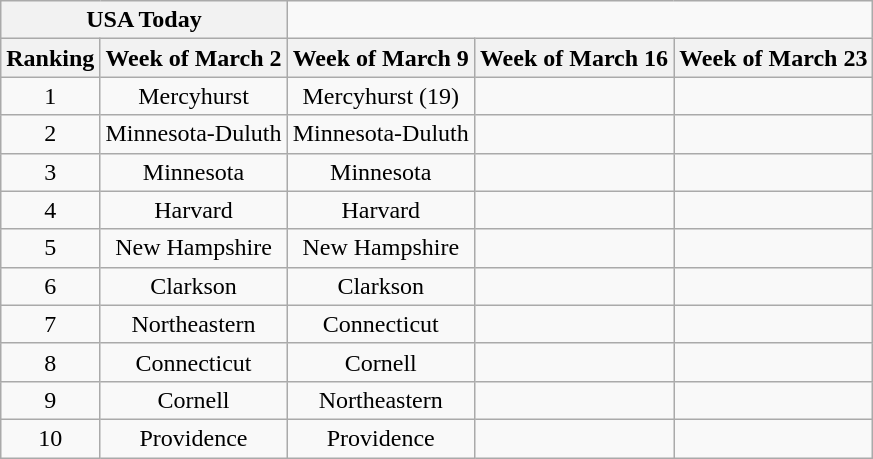<table class="wikitable" style="text-align:center;">
<tr>
<th colspan=2><strong>USA Today</strong></th>
</tr>
<tr>
<th>Ranking</th>
<th>Week of March 2</th>
<th>Week of March 9</th>
<th>Week of March 16</th>
<th>Week of March 23</th>
</tr>
<tr>
<td>1</td>
<td>Mercyhurst</td>
<td>Mercyhurst (19)</td>
<td></td>
<td></td>
</tr>
<tr>
<td>2</td>
<td>Minnesota-Duluth</td>
<td>Minnesota-Duluth</td>
<td></td>
<td></td>
</tr>
<tr>
<td>3</td>
<td>Minnesota</td>
<td>Minnesota</td>
<td></td>
<td></td>
</tr>
<tr>
<td>4</td>
<td>Harvard</td>
<td>Harvard</td>
<td></td>
<td></td>
</tr>
<tr>
<td>5</td>
<td>New Hampshire</td>
<td>New Hampshire</td>
<td></td>
<td></td>
</tr>
<tr>
<td>6</td>
<td>Clarkson</td>
<td>Clarkson</td>
<td></td>
<td></td>
</tr>
<tr>
<td>7</td>
<td>Northeastern</td>
<td>Connecticut</td>
<td></td>
<td></td>
</tr>
<tr>
<td>8</td>
<td>Connecticut</td>
<td>Cornell</td>
<td></td>
<td></td>
</tr>
<tr>
<td>9</td>
<td>Cornell</td>
<td>Northeastern</td>
<td></td>
<td></td>
</tr>
<tr>
<td>10</td>
<td>Providence</td>
<td>Providence</td>
<td></td>
<td></td>
</tr>
</table>
